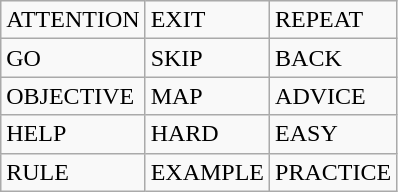<table class="wikitable">
<tr>
<td>ATTENTION</td>
<td>EXIT</td>
<td>REPEAT</td>
</tr>
<tr>
<td>GO</td>
<td>SKIP</td>
<td>BACK</td>
</tr>
<tr>
<td>OBJECTIVE</td>
<td>MAP</td>
<td>ADVICE</td>
</tr>
<tr>
<td>HELP</td>
<td>HARD</td>
<td>EASY</td>
</tr>
<tr>
<td>RULE</td>
<td>EXAMPLE</td>
<td>PRACTICE</td>
</tr>
</table>
